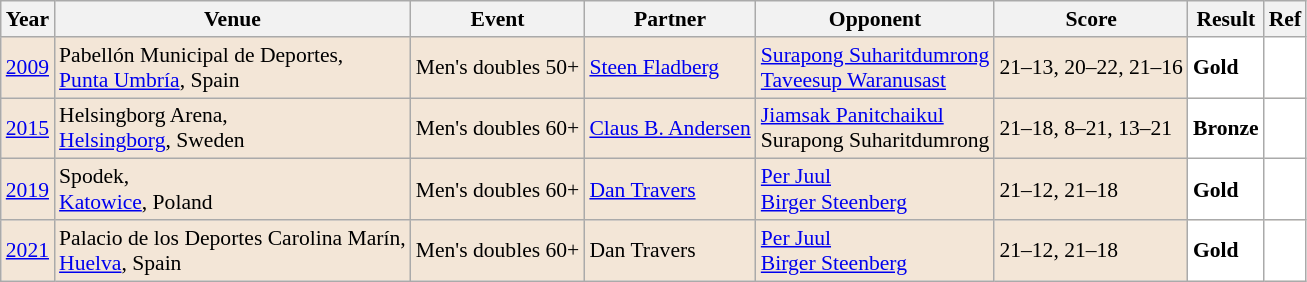<table class="sortable wikitable" style="font-size: 90%;">
<tr>
<th>Year</th>
<th>Venue</th>
<th>Event</th>
<th>Partner</th>
<th>Opponent</th>
<th>Score</th>
<th>Result</th>
<th>Ref</th>
</tr>
<tr style="background:#F3E6D7">
<td align="center"><a href='#'>2009</a></td>
<td align="left">Pabellón Municipal de Deportes,<br><a href='#'>Punta Umbría</a>, Spain</td>
<td align="left">Men's doubles 50+</td>
<td align="left"> <a href='#'>Steen Fladberg</a></td>
<td align="left"> <a href='#'>Surapong Suharitdumrong</a><br> <a href='#'>Taveesup Waranusast</a></td>
<td align="left">21–13, 20–22, 21–16</td>
<td style="text-align:left; background:white"> <strong>Gold</strong></td>
<td style="text-align:center; background:white"></td>
</tr>
<tr style="background:#F3E6D7">
<td align="center"><a href='#'>2015</a></td>
<td align="left">Helsingborg Arena,<br><a href='#'>Helsingborg</a>, Sweden</td>
<td align="left">Men's doubles 60+</td>
<td align="left"> <a href='#'>Claus B. Andersen</a></td>
<td align="left"> <a href='#'>Jiamsak Panitchaikul</a><br> Surapong Suharitdumrong</td>
<td align="left">21–18, 8–21, 13–21</td>
<td style="text-align:left; background:white"> <strong>Bronze</strong></td>
<td style="text-align:center; background:white"></td>
</tr>
<tr style="background:#F3E6D7">
<td align="center"><a href='#'>2019</a></td>
<td align="left">Spodek,<br><a href='#'>Katowice</a>, Poland</td>
<td align="left">Men's doubles 60+</td>
<td align="left"> <a href='#'>Dan Travers</a></td>
<td align="left"> <a href='#'>Per Juul</a><br> <a href='#'>Birger Steenberg</a></td>
<td align="left">21–12, 21–18</td>
<td style="text-align:left; background:white"> <strong>Gold</strong></td>
<td style="text-align:center; background:white"></td>
</tr>
<tr style="background:#F3E6D7">
<td align="center"><a href='#'>2021</a></td>
<td align="left">Palacio de los Deportes Carolina Marín,<br><a href='#'>Huelva</a>, Spain</td>
<td align="left">Men's doubles 60+</td>
<td align="left"> Dan Travers</td>
<td align="left"> <a href='#'>Per Juul</a><br> <a href='#'>Birger Steenberg</a></td>
<td align="left">21–12, 21–18</td>
<td style="text-align:left; background:white"> <strong>Gold</strong></td>
<td style="text-align:center; background:white"></td>
</tr>
</table>
